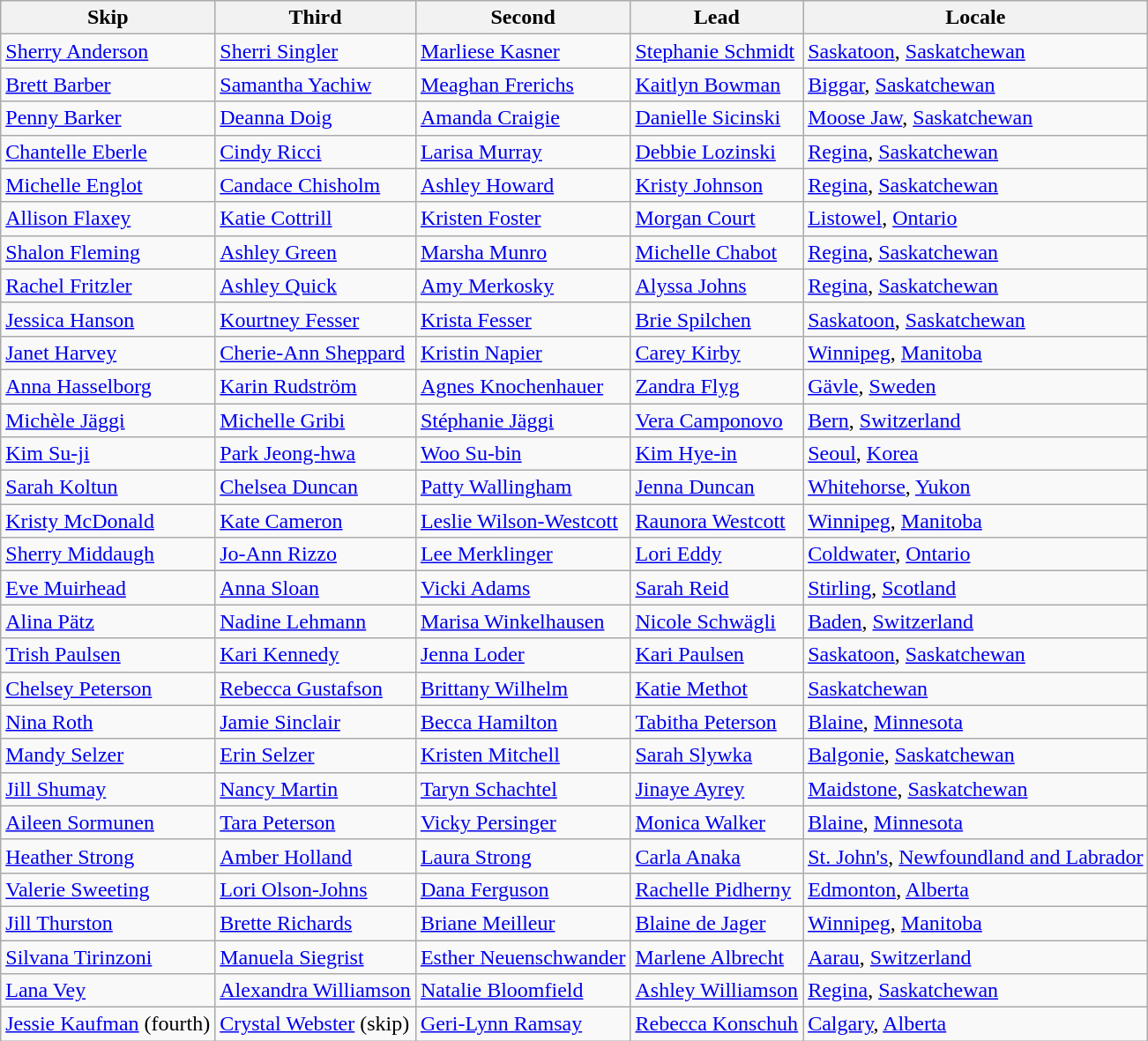<table class=wikitable>
<tr>
<th>Skip</th>
<th>Third</th>
<th>Second</th>
<th>Lead</th>
<th>Locale</th>
</tr>
<tr>
<td><a href='#'>Sherry Anderson</a></td>
<td><a href='#'>Sherri Singler</a></td>
<td><a href='#'>Marliese Kasner</a></td>
<td><a href='#'>Stephanie Schmidt</a></td>
<td> <a href='#'>Saskatoon</a>, <a href='#'>Saskatchewan</a></td>
</tr>
<tr>
<td><a href='#'>Brett Barber</a></td>
<td><a href='#'>Samantha Yachiw</a></td>
<td><a href='#'>Meaghan Frerichs</a></td>
<td><a href='#'>Kaitlyn Bowman</a></td>
<td> <a href='#'>Biggar</a>, <a href='#'>Saskatchewan</a></td>
</tr>
<tr>
<td><a href='#'>Penny Barker</a></td>
<td><a href='#'>Deanna Doig</a></td>
<td><a href='#'>Amanda Craigie</a></td>
<td><a href='#'>Danielle Sicinski</a></td>
<td> <a href='#'>Moose Jaw</a>, <a href='#'>Saskatchewan</a></td>
</tr>
<tr>
<td><a href='#'>Chantelle Eberle</a></td>
<td><a href='#'>Cindy Ricci</a></td>
<td><a href='#'>Larisa Murray</a></td>
<td><a href='#'>Debbie Lozinski</a></td>
<td> <a href='#'>Regina</a>, <a href='#'>Saskatchewan</a></td>
</tr>
<tr>
<td><a href='#'>Michelle Englot</a></td>
<td><a href='#'>Candace Chisholm</a></td>
<td><a href='#'>Ashley Howard</a></td>
<td><a href='#'>Kristy Johnson</a></td>
<td> <a href='#'>Regina</a>, <a href='#'>Saskatchewan</a></td>
</tr>
<tr>
<td><a href='#'>Allison Flaxey</a></td>
<td><a href='#'>Katie Cottrill</a></td>
<td><a href='#'>Kristen Foster</a></td>
<td><a href='#'>Morgan Court</a></td>
<td> <a href='#'>Listowel</a>, <a href='#'>Ontario</a></td>
</tr>
<tr>
<td><a href='#'>Shalon Fleming</a></td>
<td><a href='#'>Ashley Green</a></td>
<td><a href='#'>Marsha Munro</a></td>
<td><a href='#'>Michelle Chabot</a></td>
<td> <a href='#'>Regina</a>, <a href='#'>Saskatchewan</a></td>
</tr>
<tr>
<td><a href='#'>Rachel Fritzler</a></td>
<td><a href='#'>Ashley Quick</a></td>
<td><a href='#'>Amy Merkosky</a></td>
<td><a href='#'>Alyssa Johns</a></td>
<td> <a href='#'>Regina</a>, <a href='#'>Saskatchewan</a></td>
</tr>
<tr>
<td><a href='#'>Jessica Hanson</a></td>
<td><a href='#'>Kourtney Fesser</a></td>
<td><a href='#'>Krista Fesser</a></td>
<td><a href='#'>Brie Spilchen</a></td>
<td> <a href='#'>Saskatoon</a>, <a href='#'>Saskatchewan</a></td>
</tr>
<tr>
<td><a href='#'>Janet Harvey</a></td>
<td><a href='#'>Cherie-Ann Sheppard</a></td>
<td><a href='#'>Kristin Napier</a></td>
<td><a href='#'>Carey Kirby</a></td>
<td> <a href='#'>Winnipeg</a>, <a href='#'>Manitoba</a></td>
</tr>
<tr>
<td><a href='#'>Anna Hasselborg</a></td>
<td><a href='#'>Karin Rudström</a></td>
<td><a href='#'>Agnes Knochenhauer</a></td>
<td><a href='#'>Zandra Flyg</a></td>
<td> <a href='#'>Gävle</a>, <a href='#'>Sweden</a></td>
</tr>
<tr>
<td><a href='#'>Michèle Jäggi</a></td>
<td><a href='#'>Michelle Gribi</a></td>
<td><a href='#'>Stéphanie Jäggi</a></td>
<td><a href='#'>Vera Camponovo</a></td>
<td> <a href='#'>Bern</a>, <a href='#'>Switzerland</a></td>
</tr>
<tr>
<td><a href='#'>Kim Su-ji</a></td>
<td><a href='#'>Park Jeong-hwa</a></td>
<td><a href='#'>Woo Su-bin</a></td>
<td><a href='#'>Kim Hye-in</a></td>
<td> <a href='#'>Seoul</a>, <a href='#'>Korea</a></td>
</tr>
<tr>
<td><a href='#'>Sarah Koltun</a></td>
<td><a href='#'>Chelsea Duncan</a></td>
<td><a href='#'>Patty Wallingham</a></td>
<td><a href='#'>Jenna Duncan</a></td>
<td> <a href='#'>Whitehorse</a>, <a href='#'>Yukon</a></td>
</tr>
<tr>
<td><a href='#'>Kristy McDonald</a></td>
<td><a href='#'>Kate Cameron</a></td>
<td><a href='#'>Leslie Wilson-Westcott</a></td>
<td><a href='#'>Raunora Westcott</a></td>
<td> <a href='#'>Winnipeg</a>, <a href='#'>Manitoba</a></td>
</tr>
<tr>
<td><a href='#'>Sherry Middaugh</a></td>
<td><a href='#'>Jo-Ann Rizzo</a></td>
<td><a href='#'>Lee Merklinger</a></td>
<td><a href='#'>Lori Eddy</a></td>
<td> <a href='#'>Coldwater</a>, <a href='#'>Ontario</a></td>
</tr>
<tr>
<td><a href='#'>Eve Muirhead</a></td>
<td><a href='#'>Anna Sloan</a></td>
<td><a href='#'>Vicki Adams</a></td>
<td><a href='#'>Sarah Reid</a></td>
<td> <a href='#'>Stirling</a>, <a href='#'>Scotland</a></td>
</tr>
<tr>
<td><a href='#'>Alina Pätz</a></td>
<td><a href='#'>Nadine Lehmann</a></td>
<td><a href='#'>Marisa Winkelhausen</a></td>
<td><a href='#'>Nicole Schwägli</a></td>
<td> <a href='#'>Baden</a>, <a href='#'>Switzerland</a></td>
</tr>
<tr>
<td><a href='#'>Trish Paulsen</a></td>
<td><a href='#'>Kari Kennedy</a></td>
<td><a href='#'>Jenna Loder</a></td>
<td><a href='#'>Kari Paulsen</a></td>
<td> <a href='#'>Saskatoon</a>, <a href='#'>Saskatchewan</a></td>
</tr>
<tr>
<td><a href='#'>Chelsey Peterson</a></td>
<td><a href='#'>Rebecca Gustafson</a></td>
<td><a href='#'>Brittany Wilhelm</a></td>
<td><a href='#'>Katie Methot</a></td>
<td> <a href='#'>Saskatchewan</a></td>
</tr>
<tr>
<td><a href='#'>Nina Roth</a></td>
<td><a href='#'>Jamie Sinclair</a></td>
<td><a href='#'>Becca Hamilton</a></td>
<td><a href='#'>Tabitha Peterson</a></td>
<td> <a href='#'>Blaine</a>, <a href='#'>Minnesota</a></td>
</tr>
<tr>
<td><a href='#'>Mandy Selzer</a></td>
<td><a href='#'>Erin Selzer</a></td>
<td><a href='#'>Kristen Mitchell</a></td>
<td><a href='#'>Sarah Slywka</a></td>
<td> <a href='#'>Balgonie</a>, <a href='#'>Saskatchewan</a></td>
</tr>
<tr>
<td><a href='#'>Jill Shumay</a></td>
<td><a href='#'>Nancy Martin</a></td>
<td><a href='#'>Taryn Schachtel</a></td>
<td><a href='#'>Jinaye Ayrey</a></td>
<td> <a href='#'>Maidstone</a>, <a href='#'>Saskatchewan</a></td>
</tr>
<tr>
<td><a href='#'>Aileen Sormunen</a></td>
<td><a href='#'>Tara Peterson</a></td>
<td><a href='#'>Vicky Persinger</a></td>
<td><a href='#'>Monica Walker</a></td>
<td> <a href='#'>Blaine</a>, <a href='#'>Minnesota</a></td>
</tr>
<tr>
<td><a href='#'>Heather Strong</a></td>
<td><a href='#'>Amber Holland</a></td>
<td><a href='#'>Laura Strong</a></td>
<td><a href='#'>Carla Anaka</a></td>
<td> <a href='#'>St. John's</a>, <a href='#'>Newfoundland and Labrador</a></td>
</tr>
<tr>
<td><a href='#'>Valerie Sweeting</a></td>
<td><a href='#'>Lori Olson-Johns</a></td>
<td><a href='#'>Dana Ferguson</a></td>
<td><a href='#'>Rachelle Pidherny</a></td>
<td> <a href='#'>Edmonton</a>, <a href='#'>Alberta</a></td>
</tr>
<tr>
<td><a href='#'>Jill Thurston</a></td>
<td><a href='#'>Brette Richards</a></td>
<td><a href='#'>Briane Meilleur</a></td>
<td><a href='#'>Blaine de Jager</a></td>
<td> <a href='#'>Winnipeg</a>, <a href='#'>Manitoba</a></td>
</tr>
<tr>
<td><a href='#'>Silvana Tirinzoni</a></td>
<td><a href='#'>Manuela Siegrist</a></td>
<td><a href='#'>Esther Neuenschwander</a></td>
<td><a href='#'>Marlene Albrecht</a></td>
<td> <a href='#'>Aarau</a>, <a href='#'>Switzerland</a></td>
</tr>
<tr>
<td><a href='#'>Lana Vey</a></td>
<td><a href='#'>Alexandra Williamson</a></td>
<td><a href='#'>Natalie Bloomfield</a></td>
<td><a href='#'>Ashley Williamson</a></td>
<td> <a href='#'>Regina</a>, <a href='#'>Saskatchewan</a></td>
</tr>
<tr>
<td><a href='#'>Jessie Kaufman</a> (fourth)</td>
<td><a href='#'>Crystal Webster</a> (skip)</td>
<td><a href='#'>Geri-Lynn Ramsay</a></td>
<td><a href='#'>Rebecca Konschuh</a></td>
<td> <a href='#'>Calgary</a>, <a href='#'>Alberta</a></td>
</tr>
</table>
